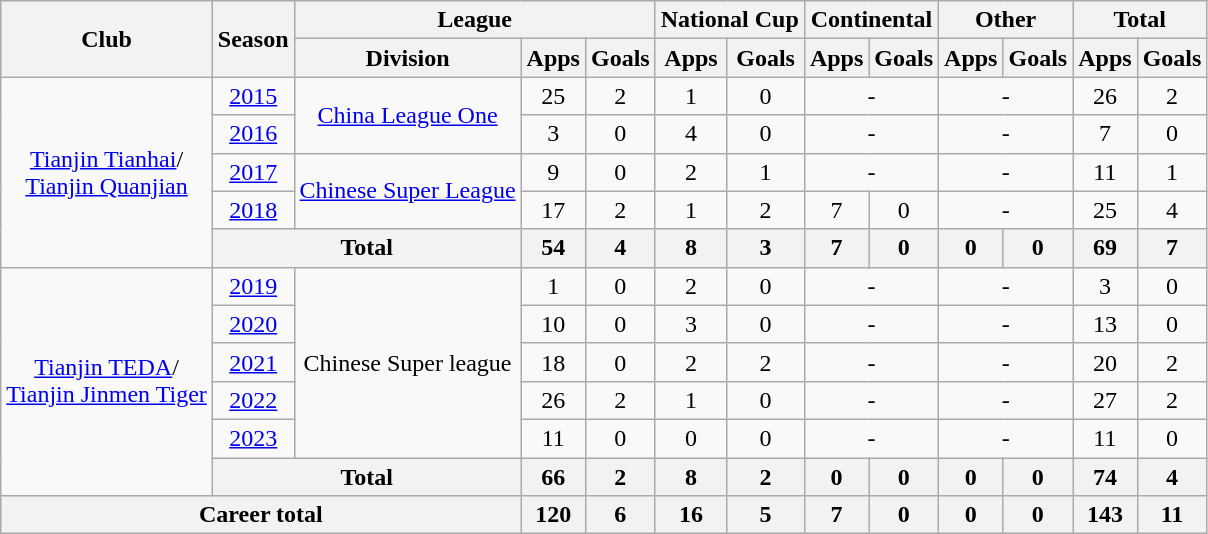<table class="wikitable" style="text-align: center">
<tr>
<th rowspan="2">Club</th>
<th rowspan="2">Season</th>
<th colspan="3">League</th>
<th colspan="2">National Cup</th>
<th colspan="2">Continental</th>
<th colspan="2">Other</th>
<th colspan="2">Total</th>
</tr>
<tr>
<th>Division</th>
<th>Apps</th>
<th>Goals</th>
<th>Apps</th>
<th>Goals</th>
<th>Apps</th>
<th>Goals</th>
<th>Apps</th>
<th>Goals</th>
<th>Apps</th>
<th>Goals</th>
</tr>
<tr>
<td rowspan=5><a href='#'>Tianjin Tianhai</a>/<br> <a href='#'> Tianjin Quanjian</a></td>
<td><a href='#'>2015</a></td>
<td rowspan="2"><a href='#'>China League One</a></td>
<td>25</td>
<td>2</td>
<td>1</td>
<td>0</td>
<td colspan="2">-</td>
<td colspan="2">-</td>
<td>26</td>
<td>2</td>
</tr>
<tr>
<td><a href='#'>2016</a></td>
<td>3</td>
<td>0</td>
<td>4</td>
<td>0</td>
<td colspan="2">-</td>
<td colspan="2">-</td>
<td>7</td>
<td>0</td>
</tr>
<tr>
<td><a href='#'>2017</a></td>
<td rowspan="2"><a href='#'>Chinese Super League</a></td>
<td>9</td>
<td>0</td>
<td>2</td>
<td>1</td>
<td colspan="2">-</td>
<td colspan="2">-</td>
<td>11</td>
<td>1</td>
</tr>
<tr>
<td><a href='#'>2018</a></td>
<td>17</td>
<td>2</td>
<td>1</td>
<td>2</td>
<td>7</td>
<td>0</td>
<td colspan="2">-</td>
<td>25</td>
<td>4</td>
</tr>
<tr>
<th colspan=2>Total</th>
<th>54</th>
<th>4</th>
<th>8</th>
<th>3</th>
<th>7</th>
<th>0</th>
<th>0</th>
<th>0</th>
<th>69</th>
<th>7</th>
</tr>
<tr>
<td rowspan=6><a href='#'>Tianjin TEDA</a>/<br><a href='#'>Tianjin Jinmen Tiger</a></td>
<td><a href='#'>2019</a></td>
<td rowspan=5>Chinese Super league</td>
<td>1</td>
<td>0</td>
<td>2</td>
<td>0</td>
<td colspan="2">-</td>
<td colspan="2">-</td>
<td>3</td>
<td>0</td>
</tr>
<tr>
<td><a href='#'>2020</a></td>
<td>10</td>
<td>0</td>
<td>3</td>
<td>0</td>
<td colspan="2">-</td>
<td colspan="2">-</td>
<td>13</td>
<td>0</td>
</tr>
<tr>
<td><a href='#'>2021</a></td>
<td>18</td>
<td>0</td>
<td>2</td>
<td>2</td>
<td colspan="2">-</td>
<td colspan="2">-</td>
<td>20</td>
<td>2</td>
</tr>
<tr>
<td><a href='#'>2022</a></td>
<td>26</td>
<td>2</td>
<td>1</td>
<td>0</td>
<td colspan="2">-</td>
<td colspan="2">-</td>
<td>27</td>
<td>2</td>
</tr>
<tr>
<td><a href='#'>2023</a></td>
<td>11</td>
<td>0</td>
<td>0</td>
<td>0</td>
<td colspan="2">-</td>
<td colspan="2">-</td>
<td>11</td>
<td>0</td>
</tr>
<tr>
<th colspan=2>Total</th>
<th>66</th>
<th>2</th>
<th>8</th>
<th>2</th>
<th>0</th>
<th>0</th>
<th>0</th>
<th>0</th>
<th>74</th>
<th>4</th>
</tr>
<tr>
<th colspan=3>Career total</th>
<th>120</th>
<th>6</th>
<th>16</th>
<th>5</th>
<th>7</th>
<th>0</th>
<th>0</th>
<th>0</th>
<th>143</th>
<th>11</th>
</tr>
</table>
